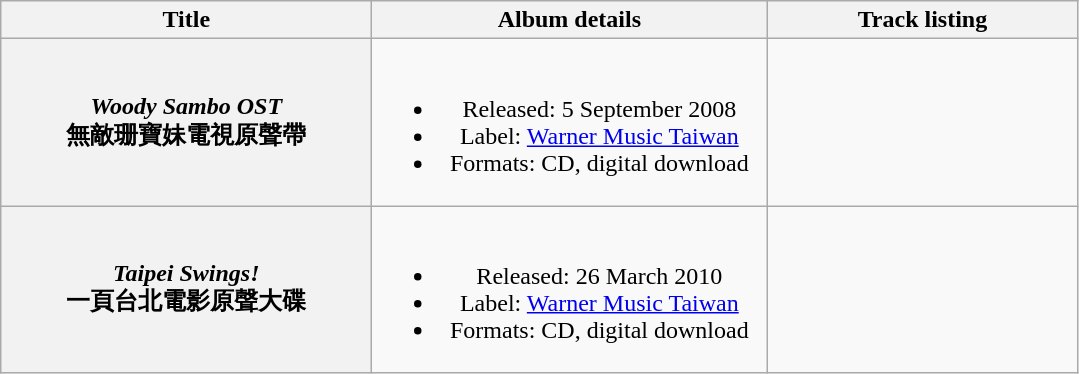<table class="wikitable plainrowheaders" style="text-align:center;">
<tr>
<th style="width:15em;">Title</th>
<th style="width:16em;">Album details</th>
<th style="width:200px;">Track listing</th>
</tr>
<tr>
<th scope="row"><em>Woody Sambo OST</em><br>無敵珊寶妹電視原聲帶</th>
<td><br><ul><li>Released: 5 September 2008</li><li>Label: <a href='#'>Warner Music Taiwan</a></li><li>Formats: CD, digital download</li></ul></td>
<td align="center"></td>
</tr>
<tr>
<th scope="row"><em>Taipei Swings!</em><br>一頁台北電影原聲大碟</th>
<td><br><ul><li>Released: 26 March 2010</li><li>Label: <a href='#'>Warner Music Taiwan</a></li><li>Formats: CD, digital download</li></ul></td>
<td align="center"></td>
</tr>
</table>
